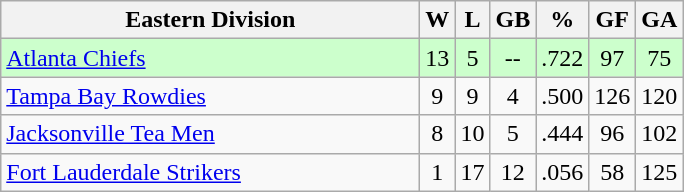<table class="wikitable" style="text-align:center">
<tr>
<th style="width:17em">Eastern Division</th>
<th>W</th>
<th>L</th>
<th>GB</th>
<th>%</th>
<th>GF</th>
<th>GA</th>
</tr>
<tr bgcolor=#ccffcc align=center>
<td align=left><a href='#'>Atlanta Chiefs</a></td>
<td>13</td>
<td>5</td>
<td>--</td>
<td>.722</td>
<td>97</td>
<td>75</td>
</tr>
<tr>
<td align=left><a href='#'>Tampa Bay Rowdies</a></td>
<td>9</td>
<td>9</td>
<td>4</td>
<td>.500</td>
<td>126</td>
<td>120</td>
</tr>
<tr>
<td align=left><a href='#'>Jacksonville Tea Men</a></td>
<td>8</td>
<td>10</td>
<td>5</td>
<td>.444</td>
<td>96</td>
<td>102</td>
</tr>
<tr>
<td align=left><a href='#'>Fort Lauderdale Strikers</a></td>
<td>1</td>
<td>17</td>
<td>12</td>
<td>.056</td>
<td>58</td>
<td>125</td>
</tr>
</table>
